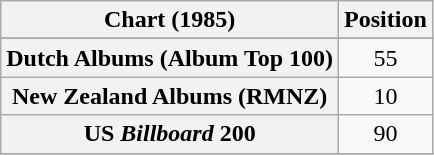<table class="wikitable sortable plainrowheaders" style="text-align:center">
<tr>
<th scope="col">Chart (1985)</th>
<th scope="col">Position</th>
</tr>
<tr>
</tr>
<tr>
<th scope="row">Dutch Albums (Album Top 100)</th>
<td>55</td>
</tr>
<tr>
<th scope="row">New Zealand Albums (RMNZ)</th>
<td>10</td>
</tr>
<tr>
<th scope="row">US <em>Billboard</em> 200</th>
<td>90</td>
</tr>
<tr>
</tr>
</table>
